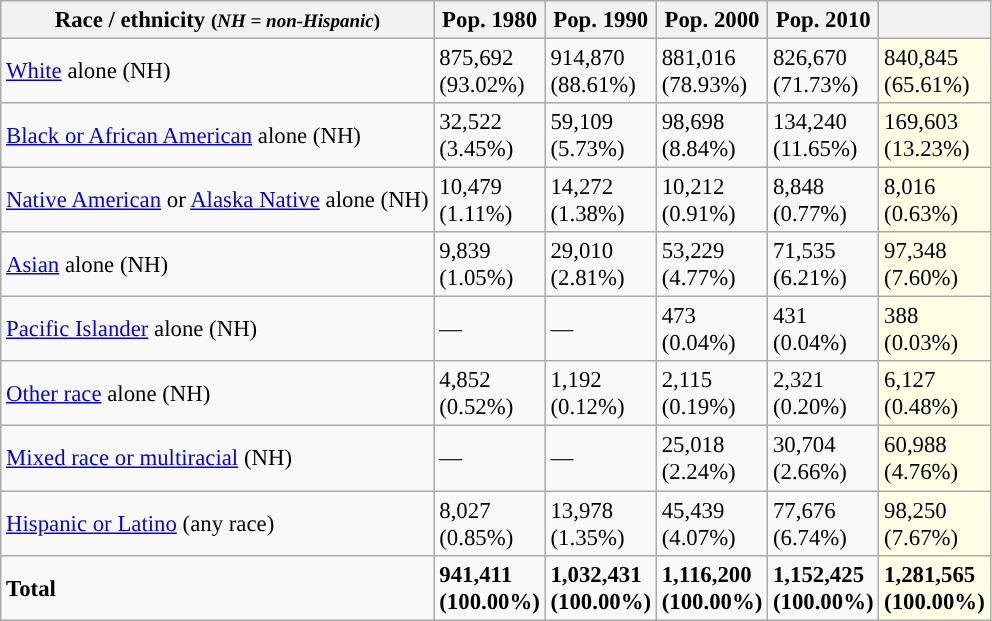<table class="wikitable sortable collapsible" style="font-size: 95%;">
<tr>
<th>Race / ethnicity <small>(<em>NH = non-Hispanic</em>)</small></th>
<th>Pop. 1980</th>
<th>Pop. 1990</th>
<th>Pop. 2000</th>
<th>Pop. 2010</th>
<th></th>
</tr>
<tr>
<td><a href='#'>White</a> alone (NH)</td>
<td>875,692<br>(93.02%)</td>
<td>914,870<br>(88.61%)</td>
<td>881,016<br>(78.93%)</td>
<td>826,670<br>(71.73%)</td>
<td style='background: #ffffe6;'>840,845<br>(65.61%)</td>
</tr>
<tr>
<td><a href='#'>Black or African American</a> alone (NH)</td>
<td>32,522<br>(3.45%)</td>
<td>59,109<br>(5.73%)</td>
<td>98,698<br>(8.84%)</td>
<td>134,240<br>(11.65%)</td>
<td style='background: #ffffe6;'>169,603<br>(13.23%)</td>
</tr>
<tr>
<td><a href='#'>Native American</a> or <a href='#'>Alaska Native</a> alone (NH)</td>
<td>10,479<br>(1.11%)</td>
<td>14,272<br>(1.38%)</td>
<td>10,212<br>(0.91%)</td>
<td>8,848<br>(0.77%)</td>
<td style='background: #ffffe6;'>8,016<br>(0.63%)</td>
</tr>
<tr>
<td><a href='#'>Asian</a> alone (NH)</td>
<td>9,839<br>(1.05%)</td>
<td>29,010<br>(2.81%)</td>
<td>53,229<br>(4.77%)</td>
<td>71,535<br>(6.21%)</td>
<td style='background: #ffffe6;'>97,348<br>(7.60%)</td>
</tr>
<tr>
<td><a href='#'>Pacific Islander</a> alone (NH)</td>
<td>—</td>
<td>—</td>
<td>473<br>(0.04%)</td>
<td>431<br>(0.04%)</td>
<td style='background: #ffffe6;'>388<br>(0.03%)</td>
</tr>
<tr>
<td><a href='#'>Other race</a> alone (NH)</td>
<td>4,852<br>(0.52%)</td>
<td>1,192<br>(0.12%)</td>
<td>2,115<br>(0.19%)</td>
<td>2,321<br>(0.20%)</td>
<td style='background: #ffffe6;'>6,127<br>(0.48%)</td>
</tr>
<tr>
<td><a href='#'>Mixed race or multiracial</a> (NH)</td>
<td>—</td>
<td>—</td>
<td>25,018<br>(2.24%)</td>
<td>30,704<br>(2.66%)</td>
<td style='background: #ffffe6;'>60,988<br>(4.76%)</td>
</tr>
<tr>
<td><a href='#'>Hispanic or Latino</a> (any race)</td>
<td>8,027<br>(0.85%)</td>
<td>13,978<br>(1.35%)</td>
<td>45,439<br>(4.07%)</td>
<td>77,676<br>(6.74%)</td>
<td style='background: #ffffe6;'>98,250<br>(7.67%)</td>
</tr>
<tr>
<td><strong>Total</strong></td>
<td><strong>941,411<br>(100.00%)</strong></td>
<td><strong>1,032,431<br>(100.00%)</strong></td>
<td><strong>1,116,200<br>(100.00%)</strong></td>
<td><strong>1,152,425<br>(100.00%)</strong></td>
<td style='background: #ffffe6;'><strong>1,281,565<br>(100.00%)</strong></td>
</tr>
</table>
